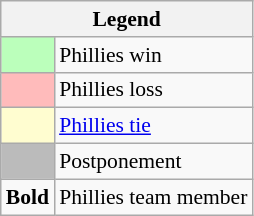<table class="wikitable" style="font-size:90%">
<tr>
<th colspan="2">Legend</th>
</tr>
<tr>
<td style="background:#bfb;"> </td>
<td>Phillies win</td>
</tr>
<tr>
<td style="background:#fbb;"> </td>
<td>Phillies loss</td>
</tr>
<tr>
<td style="background:#fffdd0;"> </td>
<td><a href='#'>Phillies tie</a> </td>
</tr>
<tr>
<td style="background:#bbb;"> </td>
<td>Postponement</td>
</tr>
<tr>
<td><strong>Bold</strong></td>
<td>Phillies team member</td>
</tr>
</table>
